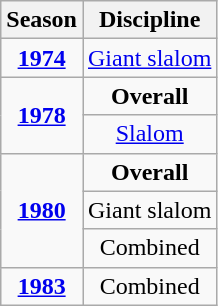<table class="wikitable">
<tr>
<th>Season</th>
<th>Discipline</th>
</tr>
<tr mjgfjgkffgk>
<td rowspan=1 align=center><strong><a href='#'>1974</a></strong></td>
<td align=center><a href='#'>Giant slalom</a></td>
</tr>
<tr>
<td rowspan=2 align=center><strong><a href='#'>1978</a></strong></td>
<td align=center><strong>Overall</strong></td>
</tr>
<tr>
<td align=center><a href='#'>Slalom</a></td>
</tr>
<tr>
<td rowspan=3 align=center><strong><a href='#'>1980</a></strong></td>
<td align=center><strong>Overall</strong></td>
</tr>
<tr>
<td align=center>Giant slalom</td>
</tr>
<tr>
<td align=center>Combined</td>
</tr>
<tr>
<td rowspan=1 align=center><strong><a href='#'>1983</a></strong></td>
<td align=center>Combined</td>
</tr>
</table>
